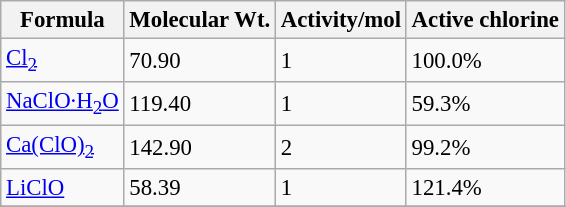<table class="wikitable" style="font-size: 95%;">
<tr>
<th>Formula</th>
<th>Molecular Wt.</th>
<th>Activity/mol</th>
<th>Active chlorine</th>
</tr>
<tr>
<td><a href='#'>Cl<sub>2</sub></a></td>
<td>70.90</td>
<td>1</td>
<td>100.0%</td>
</tr>
<tr>
<td><a href='#'>NaClO·H<sub>2</sub>O</a></td>
<td>119.40</td>
<td>1</td>
<td>59.3%</td>
</tr>
<tr>
<td><a href='#'>Ca(ClO)<sub>2</sub></a></td>
<td>142.90</td>
<td>2</td>
<td>99.2%</td>
</tr>
<tr>
<td><a href='#'>LiClO</a></td>
<td>58.39</td>
<td>1</td>
<td>121.4%</td>
</tr>
<tr>
</tr>
</table>
